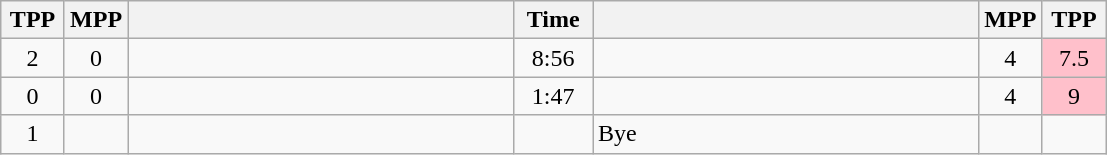<table class="wikitable" style="text-align: center;" |>
<tr>
<th width="35">TPP</th>
<th width="35">MPP</th>
<th width="250"></th>
<th width="45">Time</th>
<th width="250"></th>
<th width="35">MPP</th>
<th width="35">TPP</th>
</tr>
<tr>
<td>2</td>
<td>0</td>
<td style="text-align:left;"><strong></strong></td>
<td>8:56</td>
<td style="text-align:left;"></td>
<td>4</td>
<td bgcolor=pink>7.5</td>
</tr>
<tr>
<td>0</td>
<td>0</td>
<td style="text-align:left;"><strong></strong></td>
<td>1:47</td>
<td style="text-align:left;"></td>
<td>4</td>
<td bgcolor=pink>9</td>
</tr>
<tr>
<td>1</td>
<td></td>
<td style="text-align:left;"><strong></strong></td>
<td></td>
<td style="text-align:left;">Bye</td>
<td></td>
<td></td>
</tr>
</table>
